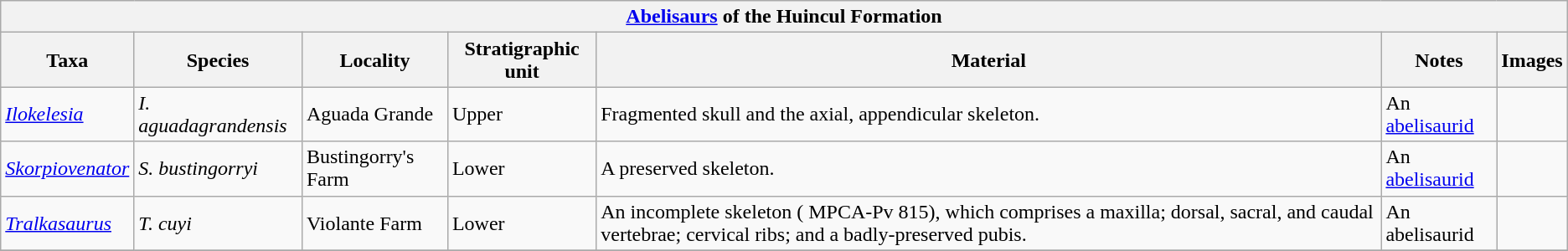<table class="wikitable">
<tr>
<th colspan="7"><a href='#'>Abelisaurs</a> of the Huincul Formation</th>
</tr>
<tr>
<th>Taxa</th>
<th>Species</th>
<th>Locality</th>
<th>Stratigraphic unit</th>
<th>Material</th>
<th>Notes</th>
<th>Images</th>
</tr>
<tr>
<td><em><a href='#'>Ilokelesia</a></em></td>
<td><em>I. aguadagrandensis</em></td>
<td>Aguada Grande</td>
<td>Upper</td>
<td>Fragmented skull and the axial, appendicular skeleton.</td>
<td>An <a href='#'>abelisaurid</a></td>
<td></td>
</tr>
<tr>
<td><em><a href='#'>Skorpiovenator</a></em></td>
<td><em>S. bustingorryi</em></td>
<td>Bustingorry's Farm</td>
<td>Lower</td>
<td>A preserved skeleton.</td>
<td>An <a href='#'>abelisaurid</a></td>
<td></td>
</tr>
<tr>
<td><em><a href='#'>Tralkasaurus</a></em></td>
<td><em>T. cuyi</em></td>
<td>Violante Farm</td>
<td>Lower </td>
<td>An incomplete skeleton ( MPCA-Pv 815), which comprises a maxilla; dorsal, sacral, and caudal vertebrae; cervical ribs; and a badly-preserved pubis.</td>
<td>An abelisaurid</td>
<td></td>
</tr>
<tr>
</tr>
</table>
